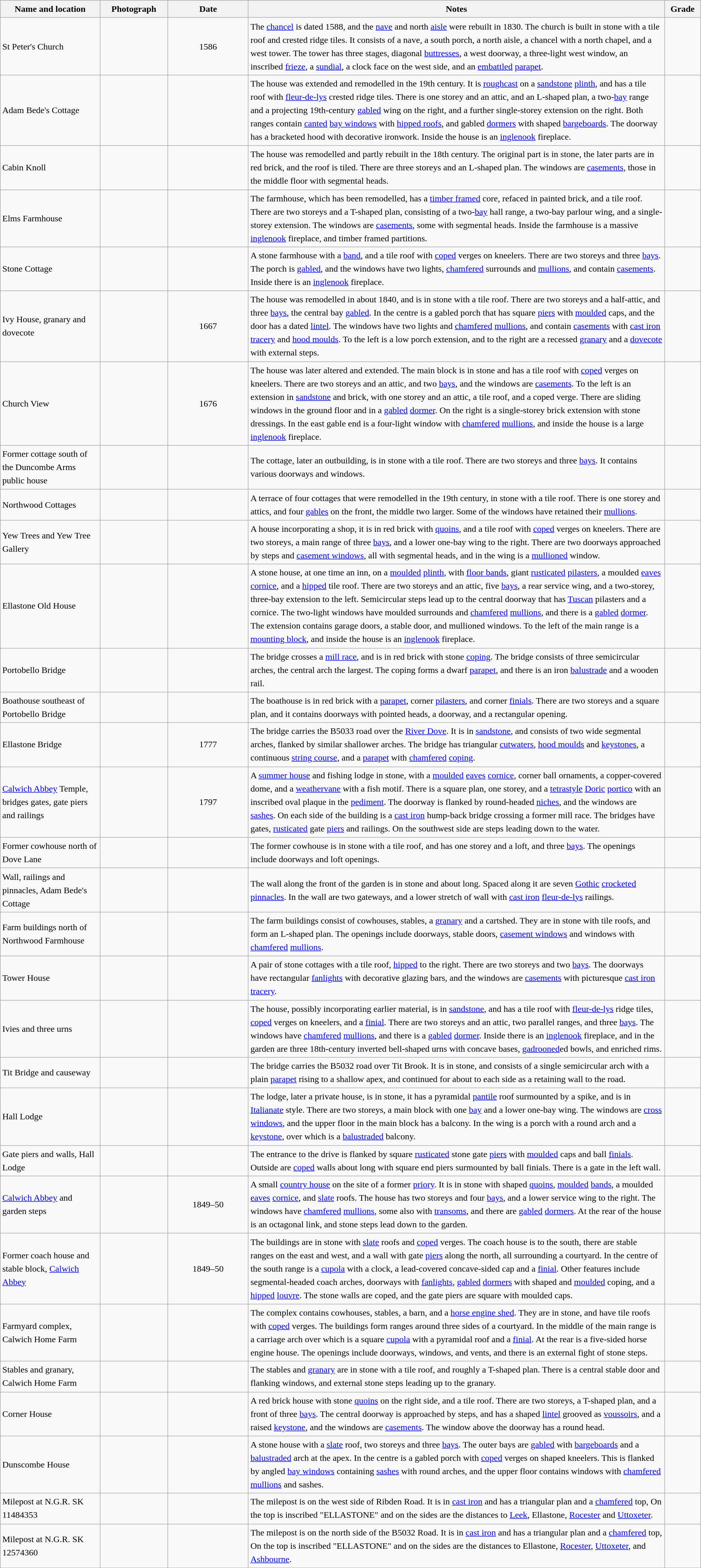<table class="wikitable sortable plainrowheaders" style="width:100%; border:0; text-align:left; line-height:150%;">
<tr>
<th scope="col"  style="width:150px">Name and location</th>
<th scope="col"  style="width:100px" class="unsortable">Photograph</th>
<th scope="col"  style="width:120px">Date</th>
<th scope="col"  style="width:650px" class="unsortable">Notes</th>
<th scope="col"  style="width:50px">Grade</th>
</tr>
<tr>
<td>St Peter's Church<br><small></small></td>
<td></td>
<td align="center">1586</td>
<td>The <a href='#'>chancel</a> is dated 1588, and the <a href='#'>nave</a> and north <a href='#'>aisle</a> were rebuilt in 1830.  The church is built in stone with a tile roof and crested ridge tiles.  It consists of a nave, a south porch, a north aisle, a chancel with a north chapel, and a west tower.  The tower has three stages, diagonal <a href='#'>buttresses</a>, a west doorway, a three-light west window, an inscribed <a href='#'>frieze</a>, a <a href='#'>sundial</a>, a clock face on the west side, and an <a href='#'>embattled</a> <a href='#'>parapet</a>.</td>
<td align="center" ></td>
</tr>
<tr>
<td>Adam Bede's Cottage<br><small></small></td>
<td></td>
<td align="center"></td>
<td>The house was extended and remodelled in the 19th century.  It is <a href='#'>roughcast</a> on a <a href='#'>sandstone</a> <a href='#'>plinth</a>, and has a tile roof with <a href='#'>fleur-de-lys</a> crested ridge tiles.  There is one storey and an attic, and an L-shaped plan, a two-<a href='#'>bay</a> range and a projecting 19th-century <a href='#'>gabled</a> wing on the right, and a further single-storey extension on the right.  Both ranges contain <a href='#'>canted</a> <a href='#'>bay windows</a> with <a href='#'>hipped roofs</a>, and gabled <a href='#'>dormers</a> with shaped <a href='#'>bargeboards</a>.  The doorway has a bracketed hood with decorative ironwork.  Inside the house is an <a href='#'>inglenook</a> fireplace.</td>
<td align="center" ></td>
</tr>
<tr>
<td>Cabin Knoll<br><small></small></td>
<td></td>
<td align="center"></td>
<td>The house was remodelled and partly rebuilt in the 18th century.  The original part is in stone, the later parts are in red brick, and the roof is tiled.  There are three storeys and an L-shaped plan.  The windows are <a href='#'>casements</a>, those in the middle floor with segmental heads.</td>
<td align="center" ></td>
</tr>
<tr>
<td>Elms Farmhouse<br><small></small></td>
<td></td>
<td align="center"></td>
<td>The farmhouse, which has been remodelled, has a <a href='#'>timber framed</a> core, refaced in painted brick, and a tile roof.  There are two storeys and a T-shaped plan, consisting of a two-<a href='#'>bay</a> hall range, a two-bay parlour wing, and a single-storey extension.  The windows are <a href='#'>casements</a>, some with segmental heads.  Inside the farmhouse is a massive <a href='#'>inglenook</a> fireplace, and timber framed partitions.</td>
<td align="center" ></td>
</tr>
<tr>
<td>Stone Cottage<br><small></small></td>
<td></td>
<td align="center"></td>
<td>A stone farmhouse with a <a href='#'>band</a>, and a tile roof with <a href='#'>coped</a> verges on kneelers.  There are two storeys and three <a href='#'>bays</a>.  The porch is <a href='#'>gabled</a>, and the windows have two lights, <a href='#'>chamfered</a> surrounds and <a href='#'>mullions</a>, and contain <a href='#'>casements</a>.  Inside there is an <a href='#'>inglenook</a> fireplace.</td>
<td align="center" ></td>
</tr>
<tr>
<td>Ivy House, granary and dovecote<br><small></small></td>
<td></td>
<td align="center">1667</td>
<td>The house was remodelled in about 1840, and is in stone with a tile roof.  There are two storeys and a half-attic, and three <a href='#'>bays</a>, the central bay <a href='#'>gabled</a>.  In the centre is a gabled porch that has square <a href='#'>piers</a> with <a href='#'>moulded</a> caps, and the door has a dated <a href='#'>lintel</a>.  The windows have two lights and <a href='#'>chamfered</a> <a href='#'>mullions</a>, and contain <a href='#'>casements</a> with <a href='#'>cast iron</a> <a href='#'>tracery</a> and <a href='#'>hood moulds</a>.  To the left is a low porch extension, and to the right are a recessed <a href='#'>granary</a> and a <a href='#'>dovecote</a> with external steps.</td>
<td align="center" ></td>
</tr>
<tr>
<td>Church View<br><small></small></td>
<td></td>
<td align="center">1676</td>
<td>The house was later altered and extended.  The main block is in stone and has a tile roof with <a href='#'>coped</a> verges on kneelers.  There are two storeys and an attic, and two <a href='#'>bays</a>, and the windows are <a href='#'>casements</a>.  To the left is an extension in <a href='#'>sandstone</a> and brick, with one storey and an attic, a tile roof, and a coped verge.  There are sliding windows in the ground floor and in a <a href='#'>gabled</a> <a href='#'>dormer</a>.  On the right is a single-storey brick extension with stone dressings.  In the east gable end is a four-light window with <a href='#'>chamfered</a> <a href='#'>mullions</a>, and inside the house is a large <a href='#'>inglenook</a> fireplace.</td>
<td align="center" ></td>
</tr>
<tr>
<td>Former cottage south of the Duncombe Arms public house<br><small></small></td>
<td></td>
<td align="center"></td>
<td>The cottage, later an outbuilding, is in stone with a tile roof.  There are two storeys and three <a href='#'>bays</a>.  It contains various doorways and windows.</td>
<td align="center" ></td>
</tr>
<tr>
<td>Northwood Cottages<br><small></small></td>
<td></td>
<td align="center"></td>
<td>A terrace of four cottages that were remodelled in the 19th century, in stone with a tile roof.  There is one storey and attics, and four <a href='#'>gables</a> on the front, the middle two larger.  Some of the windows have retained their <a href='#'>mullions</a>.</td>
<td align="center" ></td>
</tr>
<tr>
<td>Yew Trees and Yew Tree Gallery<br><small></small></td>
<td></td>
<td align="center"></td>
<td>A house incorporating a shop, it is in red brick with <a href='#'>quoins</a>, and a tile roof with <a href='#'>coped</a> verges on kneelers.  There are two storeys, a main range of three <a href='#'>bays</a>, and a lower one-bay wing to the right.  There are two doorways approached by steps and <a href='#'>casement windows</a>, all with segmental heads, and in the wing is a <a href='#'>mullioned</a> window.</td>
<td align="center" ></td>
</tr>
<tr>
<td>Ellastone Old House<br><small></small></td>
<td></td>
<td align="center"></td>
<td>A stone house, at one time an inn, on a <a href='#'>moulded</a> <a href='#'>plinth</a>, with <a href='#'>floor bands</a>, giant <a href='#'>rusticated</a> <a href='#'>pilasters</a>, a moulded <a href='#'>eaves</a> <a href='#'>cornice</a>, and a <a href='#'>hipped</a> tile roof.  There are two storeys and an attic, five <a href='#'>bays</a>, a rear service wing, and a two-storey, three-bay extension to the left.  Semicircular steps lead up to the central doorway that has <a href='#'>Tuscan</a> pilasters and a cornice.  The two-light windows have moulded surrounds and <a href='#'>chamfered</a> <a href='#'>mullions</a>, and there is a <a href='#'>gabled</a> <a href='#'>dormer</a>.  The extension contains garage doors, a stable door, and mullioned windows.  To the left of the main range is a <a href='#'>mounting block</a>, and inside the house is an <a href='#'>inglenook</a> fireplace.</td>
<td align="center" ></td>
</tr>
<tr>
<td>Portobello Bridge<br><small></small></td>
<td></td>
<td align="center"></td>
<td>The bridge crosses a <a href='#'>mill race</a>, and is in red brick with stone <a href='#'>coping</a>.  The bridge consists of three semicircular arches, the central arch the largest.  The coping forms a dwarf <a href='#'>parapet</a>, and there is an iron <a href='#'>balustrade</a> and a wooden rail.</td>
<td align="center" ></td>
</tr>
<tr>
<td>Boathouse southeast of Portobello Bridge<br><small></small></td>
<td></td>
<td align="center"></td>
<td>The boathouse is in red brick with a <a href='#'>parapet</a>, corner <a href='#'>pilasters</a>, and corner <a href='#'>finials</a>.  There are two storeys and a square plan, and it contains doorways with pointed heads, a doorway, and a rectangular opening.</td>
<td align="center" ></td>
</tr>
<tr>
<td>Ellastone Bridge<br><small></small></td>
<td></td>
<td align="center">1777</td>
<td>The bridge carries the B5033 road over the <a href='#'>River Dove</a>.  It is in <a href='#'>sandstone</a>, and consists of two wide segmental arches, flanked by similar shallower arches.  The bridge has triangular <a href='#'>cutwaters</a>, <a href='#'>hood moulds</a> and <a href='#'>keystones</a>, a continuous <a href='#'>string course</a>, and a <a href='#'>parapet</a> with <a href='#'>chamfered</a> <a href='#'>coping</a>.</td>
<td align="center" ></td>
</tr>
<tr>
<td><a href='#'>Calwich Abbey</a> Temple, bridges gates, gate piers and railings<br><small></small></td>
<td></td>
<td align="center">1797</td>
<td>A <a href='#'>summer house</a> and fishing lodge in stone, with a <a href='#'>moulded</a> <a href='#'>eaves</a> <a href='#'>cornice</a>, corner ball ornaments, a copper-covered dome, and a <a href='#'>weathervane</a> with a fish motif.  There is a square plan, one storey, and a <a href='#'>tetrastyle</a> <a href='#'>Doric</a> <a href='#'>portico</a> with an inscribed oval plaque in the <a href='#'>pediment</a>.  The doorway is flanked by round-headed <a href='#'>niches</a>, and the windows are <a href='#'>sashes</a>.  On each side of the building is a <a href='#'>cast iron</a> hump-back bridge crossing a former mill race.  The bridges have gates, <a href='#'>rusticated</a> gate <a href='#'>piers</a> and railings.  On the southwest side are steps leading down to the water.</td>
<td align="center" ></td>
</tr>
<tr>
<td>Former cowhouse north of Dove Lane<br><small></small></td>
<td></td>
<td align="center"></td>
<td>The former cowhouse is in stone with a tile roof, and has one storey and a loft, and three <a href='#'>bays</a>.  The openings include doorways and loft openings.</td>
<td align="center" ></td>
</tr>
<tr>
<td>Wall, railings and pinnacles, Adam Bede's Cottage<br><small></small></td>
<td></td>
<td align="center"></td>
<td>The wall along the front of the garden is in stone and about  long.  Spaced along it are seven <a href='#'>Gothic</a> <a href='#'>crocketed</a> <a href='#'>pinnacles</a>.  In the wall are two gateways, and a lower stretch of wall with <a href='#'>cast iron</a> <a href='#'>fleur-de-lys</a> railings.</td>
<td align="center" ></td>
</tr>
<tr>
<td>Farm buildings north of Northwood Farmhouse<br><small></small></td>
<td></td>
<td align="center"></td>
<td>The farm buildings consist of cowhouses, stables, a <a href='#'>granary</a> and a cartshed.  They are in stone with tile roofs, and form an L-shaped plan.  The openings include doorways, stable doors, <a href='#'>casement windows</a> and windows with <a href='#'>chamfered</a> <a href='#'>mullions</a>.</td>
<td align="center" ></td>
</tr>
<tr>
<td>Tower House<br><small></small></td>
<td></td>
<td align="center"></td>
<td>A pair of stone cottages with a tile roof, <a href='#'>hipped</a> to the right.  There are two storeys and two <a href='#'>bays</a>.  The doorways have rectangular <a href='#'>fanlights</a> with decorative glazing bars, and the windows are <a href='#'>casements</a> with picturesque <a href='#'>cast iron</a> <a href='#'>tracery</a>.</td>
<td align="center" ></td>
</tr>
<tr>
<td>Ivies and three urns<br><small></small></td>
<td></td>
<td align="center"></td>
<td>The house, possibly incorporating earlier material, is in <a href='#'>sandstone</a>, and has a tile roof with <a href='#'>fleur-de-lys</a> ridge tiles, <a href='#'>coped</a> verges on kneelers, and a <a href='#'>finial</a>.  There are two storeys and an attic, two parallel ranges, and three <a href='#'>bays</a>.  The windows have <a href='#'>chamfered</a> <a href='#'>mullions</a>, and there is a <a href='#'>gabled</a> <a href='#'>dormer</a>.  Inside there is an <a href='#'>inglenook</a> fireplace, and in the garden are three 18th-century inverted bell-shaped urns with concave bases, <a href='#'>gadrooned</a>ed bowls, and enriched rims.</td>
<td align="center" ></td>
</tr>
<tr>
<td>Tit Bridge and causeway<br><small></small></td>
<td></td>
<td align="center"></td>
<td>The bridge carries the B5032 road over Tit Brook.  It is in stone, and consists of a single semicircular arch with a plain <a href='#'>parapet</a> rising to a shallow apex, and continued for about  to each side as a retaining wall to the road.</td>
<td align="center" ></td>
</tr>
<tr>
<td>Hall Lodge<br><small></small></td>
<td></td>
<td align="center"></td>
<td>The lodge, later a private house, is in stone, it has a pyramidal <a href='#'>pantile</a> roof surmounted by a spike, and is in <a href='#'>Italianate</a> style.  There are two storeys, a main block with one <a href='#'>bay</a> and a lower one-bay wing.  The windows are <a href='#'>cross windows</a>, and the upper floor in the main block has a balcony.  In the wing is a porch with a round arch and a <a href='#'>keystone</a>, over which is a <a href='#'>balustraded</a> balcony.</td>
<td align="center" ></td>
</tr>
<tr>
<td>Gate piers and walls, Hall Lodge<br><small></small></td>
<td></td>
<td align="center"></td>
<td>The entrance to the drive is flanked by square <a href='#'>rusticated</a> stone gate <a href='#'>piers</a> with <a href='#'>moulded</a> caps and ball <a href='#'>finials</a>.  Outside are <a href='#'>coped</a> walls about  long with square end piers surmounted by ball finials.  There is a gate in the left wall.</td>
<td align="center" ></td>
</tr>
<tr>
<td><a href='#'>Calwich Abbey</a> and garden steps<br><small></small></td>
<td></td>
<td align="center">1849–50</td>
<td>A small <a href='#'>country house</a> on the site of a former <a href='#'>priory</a>.  It is in stone with shaped <a href='#'>quoins</a>, <a href='#'>moulded</a> <a href='#'>bands</a>, a moulded <a href='#'>eaves</a> <a href='#'>cornice</a>, and <a href='#'>slate</a> roofs.  The house has two storeys and four <a href='#'>bays</a>, and a lower service wing to the right.  The windows have <a href='#'>chamfered</a> <a href='#'>mullions</a>, some also with <a href='#'>transoms</a>, and there are <a href='#'>gabled</a> <a href='#'>dormers</a>.  At the rear of the house is an octagonal link, and stone steps lead down to the garden.</td>
<td align="center" ></td>
</tr>
<tr>
<td>Former coach house and stable block, <a href='#'>Calwich Abbey</a><br><small></small></td>
<td></td>
<td align="center">1849–50</td>
<td>The buildings are in stone with <a href='#'>slate</a> roofs and <a href='#'>coped</a> verges.  The coach house is to the south, there are stable ranges on the east and west, and a wall with gate <a href='#'>piers</a> along the north, all surrounding a courtyard.  In the centre of the south range is a <a href='#'>cupola</a> with a clock, a lead-covered concave-sided cap and a <a href='#'>finial</a>.  Other features include segmental-headed coach arches, doorways with <a href='#'>fanlights</a>, <a href='#'>gabled</a> <a href='#'>dormers</a> with shaped and <a href='#'>moulded</a> coping, and a <a href='#'>hipped</a> <a href='#'>louvre</a>.  The stone walls are coped, and the gate piers are square with moulded caps.</td>
<td align="center" ></td>
</tr>
<tr>
<td>Farmyard complex, Calwich Home Farm<br><small></small></td>
<td></td>
<td align="center"></td>
<td>The complex contains cowhouses, stables, a barn, and a <a href='#'>horse engine shed</a>.  They are in stone, and have tile roofs with <a href='#'>coped</a> verges.  The buildings form ranges around three sides of a courtyard.  In the middle of the main range is a carriage arch over which is a square <a href='#'>cupola</a> with a pyramidal roof and a <a href='#'>finial</a>.  At the rear is a five-sided horse engine house.  The openings include doorways, windows, and vents, and there is an external fight of stone steps.</td>
<td align="center" ></td>
</tr>
<tr>
<td>Stables and granary, Calwich Home Farm<br><small></small></td>
<td></td>
<td align="center"></td>
<td>The stables and <a href='#'>granary</a> are in stone with a tile roof, and roughly a T-shaped plan.  There is a central stable door and flanking windows, and external stone steps leading up to the granary.</td>
<td align="center" ></td>
</tr>
<tr>
<td>Corner House<br><small></small></td>
<td></td>
<td align="center"></td>
<td>A red brick house with stone <a href='#'>quoins</a> on the right side, and a tile roof.  There are two storeys, a T-shaped plan, and a front of three <a href='#'>bays</a>.  The central doorway is approached by steps, and has a shaped <a href='#'>lintel</a> grooved as <a href='#'>voussoirs</a>, and a raised <a href='#'>keystone</a>, and the windows are <a href='#'>casements</a>.  The window above the doorway has a round head.</td>
<td align="center" ></td>
</tr>
<tr>
<td>Dunscombe House<br><small></small></td>
<td></td>
<td align="center"></td>
<td>A stone house with a <a href='#'>slate</a> roof, two storeys and three <a href='#'>bays</a>.  The outer bays are <a href='#'>gabled</a> with <a href='#'>bargeboards</a> and a <a href='#'>balustraded</a> arch at the apex.  In the centre is a gabled porch with <a href='#'>coped</a> verges on shaped kneelers.  This is flanked by angled <a href='#'>bay windows</a> containing <a href='#'>sashes</a> with round arches, and the upper floor contains windows with <a href='#'>chamfered</a> <a href='#'>mullions</a> and sashes.</td>
<td align="center" ></td>
</tr>
<tr>
<td>Milepost at N.G.R. SK 11484353<br><small></small></td>
<td></td>
<td align="center"></td>
<td>The milepost is on the west side of Ribden Road.  It is in <a href='#'>cast iron</a> and has a triangular plan and a <a href='#'>chamfered</a> top,  On the top is inscribed "ELLASTONE" and on the sides are the distances to <a href='#'>Leek</a>, Ellastone, <a href='#'>Rocester</a> and <a href='#'>Uttoxeter</a>.</td>
<td align="center" ></td>
</tr>
<tr>
<td>Milepost at N.G.R. SK 12574360<br><small></small></td>
<td></td>
<td align="center"></td>
<td>The milepost is on the north side of the B5032 Road.  It is in <a href='#'>cast iron</a> and has a triangular plan and a <a href='#'>chamfered</a> top,  On the top is inscribed "ELLASTONE" and on the sides are the distances to Ellastone, <a href='#'>Rocester</a>,  <a href='#'>Uttoxeter</a>, and <a href='#'>Ashbourne</a>.</td>
<td align="center" ></td>
</tr>
<tr>
</tr>
</table>
